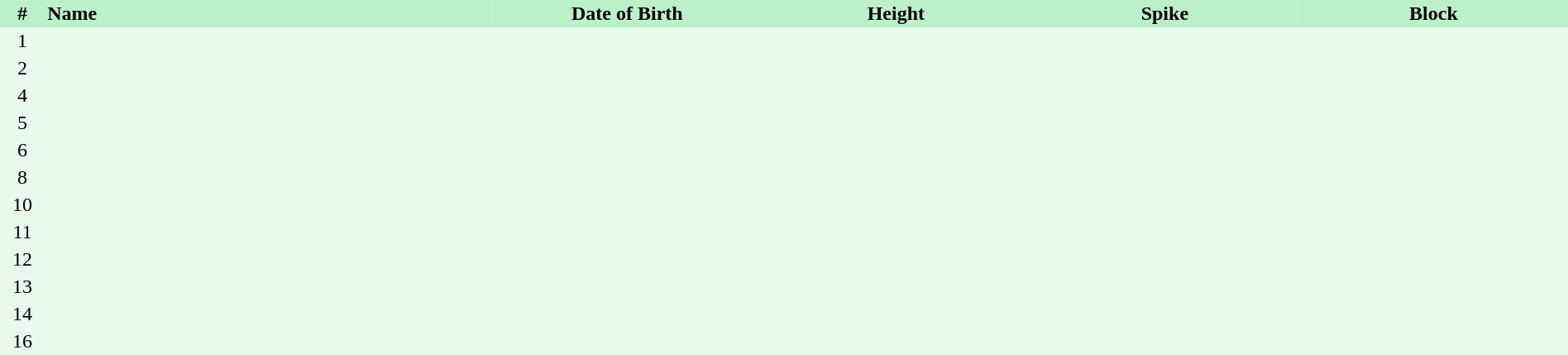<table border=0 cellpadding=2 cellspacing=0  |- bgcolor=#FFECCE style=text-align:center; font-size:90%; width=100%>
<tr bgcolor=#BBF0C9>
<th width=2%>#</th>
<th align=left width=20%>Name</th>
<th width=12%>Date of Birth</th>
<th width=12%>Height</th>
<th width=12%>Spike</th>
<th width=12%>Block</th>
</tr>
<tr bgcolor=#E7FAEC>
<td>1</td>
<td align=left></td>
<td align=right></td>
<td></td>
<td></td>
<td></td>
</tr>
<tr bgcolor=#E7FAEC>
<td>2</td>
<td align=left></td>
<td align=right></td>
<td></td>
<td></td>
<td></td>
</tr>
<tr bgcolor=#E7FAEC>
<td>4</td>
<td align=left></td>
<td align=right></td>
<td></td>
<td></td>
<td></td>
</tr>
<tr bgcolor=#E7FAEC>
<td>5</td>
<td align=left></td>
<td align=right></td>
<td></td>
<td></td>
<td></td>
</tr>
<tr bgcolor=#E7FAEC>
<td>6</td>
<td align=left></td>
<td align=right></td>
<td></td>
<td></td>
<td></td>
</tr>
<tr bgcolor=#E7FAEC>
<td>8</td>
<td align=left></td>
<td align=right></td>
<td></td>
<td></td>
<td></td>
</tr>
<tr bgcolor=#E7FAEC>
<td>10</td>
<td align=left></td>
<td align=right></td>
<td></td>
<td></td>
<td></td>
</tr>
<tr bgcolor=#E7FAEC>
<td>11</td>
<td align=left></td>
<td align=right></td>
<td></td>
<td></td>
<td></td>
</tr>
<tr bgcolor=#E7FAEC>
<td>12</td>
<td align=left></td>
<td align=right></td>
<td></td>
<td></td>
<td></td>
</tr>
<tr bgcolor=#E7FAEC>
<td>13</td>
<td align=left></td>
<td align=right></td>
<td></td>
<td></td>
<td></td>
</tr>
<tr bgcolor=#E7FAEC>
<td>14</td>
<td align=left></td>
<td align=right></td>
<td></td>
<td></td>
<td></td>
</tr>
<tr bgcolor=#E7FAEC>
<td>16</td>
<td align=left></td>
<td align=right></td>
<td></td>
<td></td>
<td></td>
</tr>
</table>
